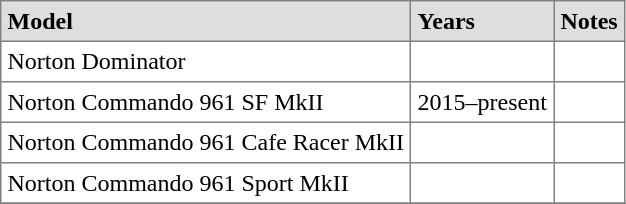<table class="toccolours" border="1" cellpadding="4" style="border-collapse:collapse">
<tr style="background:#dedede;">
<td><strong>Model</strong></td>
<td><strong>Years</strong></td>
<td><strong>Notes</strong></td>
</tr>
<tr>
<td>Norton Dominator</td>
<td></td>
<td></td>
</tr>
<tr>
<td>Norton Commando 961 SF MkII</td>
<td>2015–present</td>
<td></td>
</tr>
<tr>
<td>Norton Commando 961 Cafe Racer MkII</td>
<td></td>
<td></td>
</tr>
<tr>
<td>Norton Commando 961 Sport MkII</td>
<td></td>
<td></td>
</tr>
<tr>
</tr>
</table>
